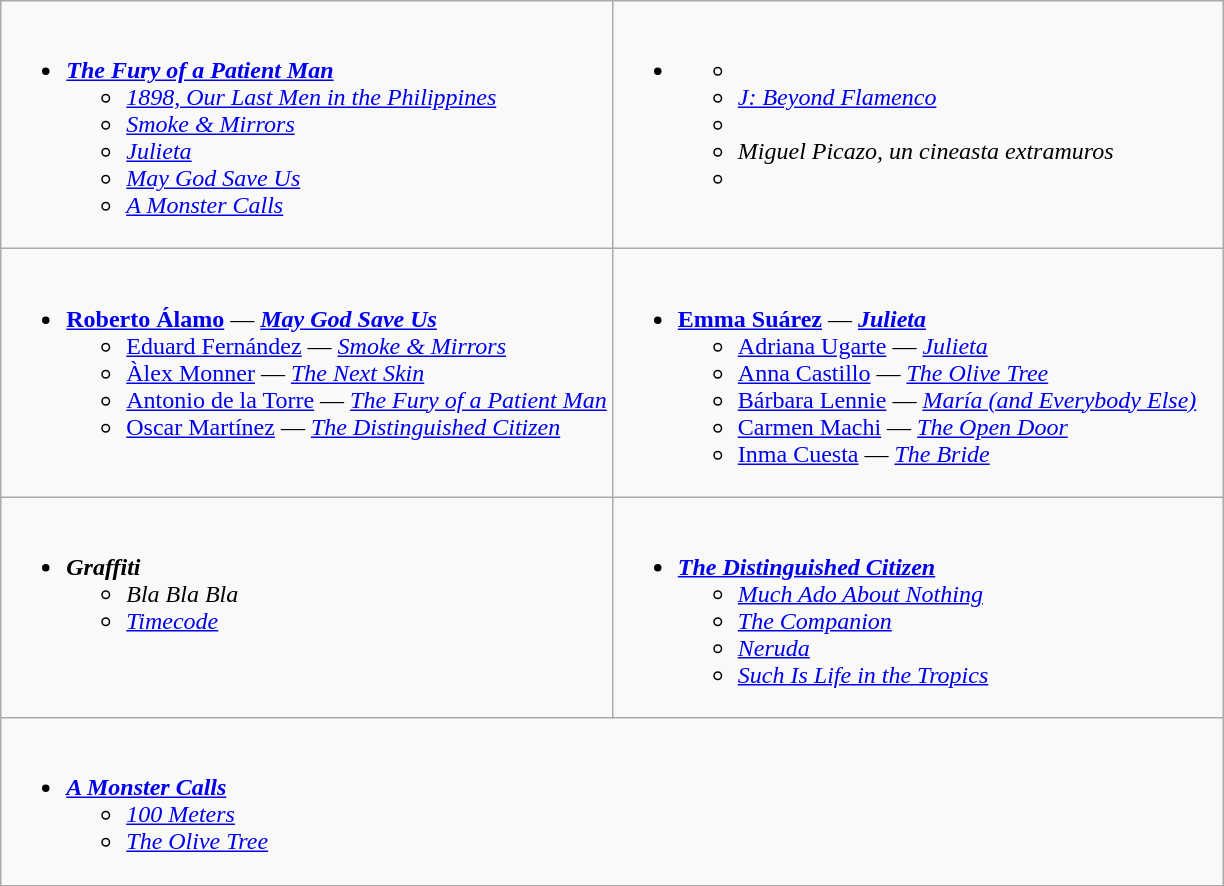<table class=wikitable style="width="100%">
<tr>
<td style="vertical-align:top;" width="50%"><br><ul><li><strong><em><a href='#'>The Fury of a Patient Man</a></em></strong><ul><li><em><a href='#'>1898, Our Last Men in the Philippines</a></em></li><li><em><a href='#'>Smoke & Mirrors</a></em></li><li><em><a href='#'>Julieta</a></em></li><li><em><a href='#'>May God Save Us</a></em></li><li><em><a href='#'>A Monster Calls</a></em></li></ul></li></ul></td>
<td style="vertical-align:top;" width="50%"><br><ul><li><strong><em></em></strong><ul><li><em></em></li><li><em><a href='#'>J: Beyond Flamenco</a></em></li><li><em></em></li><li><em>Miguel Picazo, un cineasta extramuros</em></li><li><em></em></li></ul></li></ul></td>
</tr>
<tr>
<td style="vertical-align:top;" width="50%"><br><ul><li><strong><a href='#'>Roberto Álamo</a></strong> — <strong><em><a href='#'>May God Save Us</a></em></strong><ul><li><a href='#'>Eduard Fernández</a> — <em><a href='#'>Smoke & Mirrors</a></em></li><li><a href='#'>Àlex Monner</a> — <em><a href='#'>The Next Skin</a></em></li><li><a href='#'>Antonio de la Torre</a> — <em><a href='#'>The Fury of a Patient Man</a></em></li><li><a href='#'>Oscar Martínez</a> — <em><a href='#'>The Distinguished Citizen</a></em></li></ul></li></ul></td>
<td style="vertical-align:top;" width="50%"><br><ul><li><strong><a href='#'>Emma Suárez</a></strong> — <strong><em><a href='#'>Julieta</a></em></strong><ul><li><a href='#'>Adriana Ugarte</a> — <em><a href='#'>Julieta</a></em></li><li><a href='#'>Anna Castillo</a> — <em><a href='#'>The Olive Tree</a></em></li><li><a href='#'>Bárbara Lennie</a> — <em><a href='#'>María (and Everybody Else)</a></em></li><li><a href='#'>Carmen Machi</a> — <em><a href='#'>The Open Door</a></em></li><li><a href='#'>Inma Cuesta</a> — <em><a href='#'>The Bride</a></em></li></ul></li></ul></td>
</tr>
<tr>
<td style="vertical-align:top;" width="50%"><br><ul><li><strong><em>Graffiti</em></strong><ul><li><em>Bla Bla Bla</em></li><li><em><a href='#'>Timecode</a></em></li></ul></li></ul></td>
<td style="vertical-align:top;" width="50%"><br><ul><li><strong><em><a href='#'>The Distinguished Citizen</a></em></strong><ul><li><em><a href='#'>Much Ado About Nothing</a></em></li><li><em><a href='#'>The Companion</a></em></li><li><em><a href='#'>Neruda</a></em></li><li><em><a href='#'>Such Is Life in the Tropics</a></em></li></ul></li></ul></td>
</tr>
<tr>
<td colspan = "2" style="vertical-align:top;" width="50%"><br><ul><li><strong><em><a href='#'>A Monster Calls</a></em></strong><ul><li><em><a href='#'>100 Meters</a></em></li><li><em><a href='#'>The Olive Tree</a></em></li></ul></li></ul></td>
</tr>
</table>
